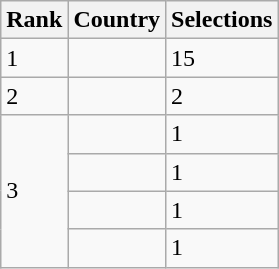<table class="wikitable">
<tr>
<th>Rank</th>
<th>Country</th>
<th>Selections</th>
</tr>
<tr>
<td>1</td>
<td></td>
<td>15</td>
</tr>
<tr>
<td>2</td>
<td></td>
<td>2</td>
</tr>
<tr>
<td rowspan="4">3</td>
<td></td>
<td>1</td>
</tr>
<tr>
<td></td>
<td>1</td>
</tr>
<tr>
<td></td>
<td>1</td>
</tr>
<tr>
<td></td>
<td>1</td>
</tr>
</table>
